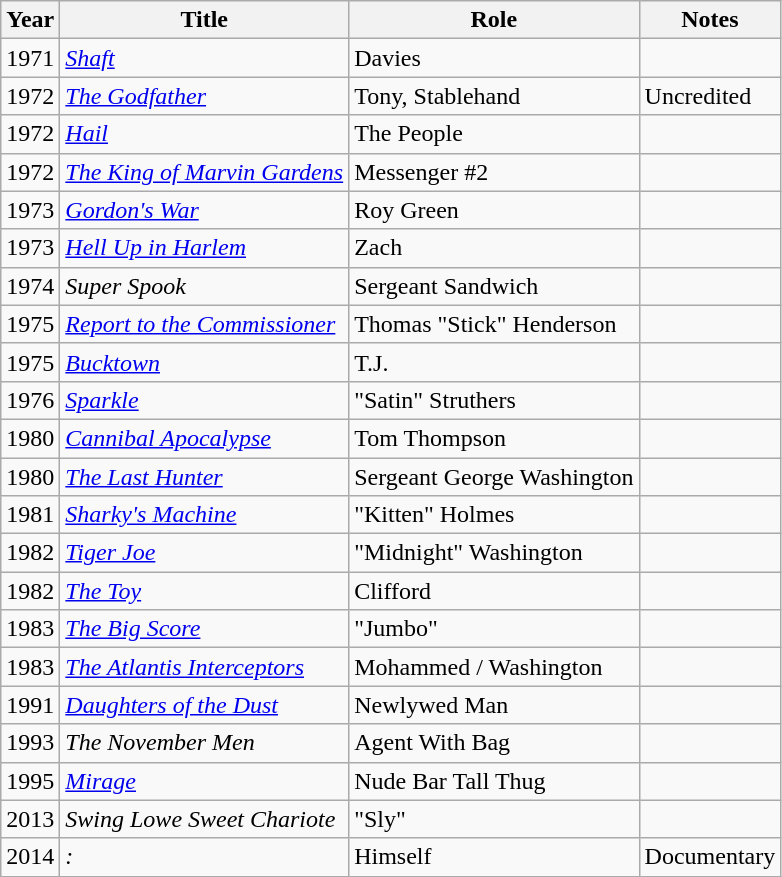<table class="wikitable sortable">
<tr>
<th>Year</th>
<th>Title</th>
<th>Role</th>
<th class="unsortable">Notes</th>
</tr>
<tr>
<td>1971</td>
<td><em><a href='#'>Shaft</a></em></td>
<td>Davies</td>
<td></td>
</tr>
<tr>
<td>1972</td>
<td><em><a href='#'>The Godfather</a></em></td>
<td>Tony, Stablehand</td>
<td>Uncredited</td>
</tr>
<tr>
<td>1972</td>
<td><em><a href='#'>Hail</a></em></td>
<td>The People</td>
<td></td>
</tr>
<tr>
<td>1972</td>
<td><em><a href='#'>The King of Marvin Gardens</a></em></td>
<td>Messenger #2</td>
<td></td>
</tr>
<tr>
<td>1973</td>
<td><em><a href='#'>Gordon's War</a></em></td>
<td>Roy Green</td>
<td></td>
</tr>
<tr>
<td>1973</td>
<td><em><a href='#'>Hell Up in Harlem</a></em></td>
<td>Zach</td>
<td></td>
</tr>
<tr>
<td>1974</td>
<td><em>Super Spook</em></td>
<td>Sergeant Sandwich</td>
<td></td>
</tr>
<tr>
<td>1975</td>
<td><em><a href='#'>Report to the Commissioner</a></em></td>
<td>Thomas "Stick" Henderson</td>
<td></td>
</tr>
<tr>
<td>1975</td>
<td><em><a href='#'>Bucktown</a></em></td>
<td>T.J.</td>
<td></td>
</tr>
<tr>
<td>1976</td>
<td><em><a href='#'>Sparkle</a></em></td>
<td>"Satin" Struthers</td>
<td></td>
</tr>
<tr>
<td>1980</td>
<td><em><a href='#'>Cannibal Apocalypse</a></em></td>
<td>Tom Thompson</td>
<td></td>
</tr>
<tr>
<td>1980</td>
<td><em><a href='#'>The Last Hunter</a></em></td>
<td>Sergeant George Washington</td>
<td></td>
</tr>
<tr>
<td>1981</td>
<td><em><a href='#'>Sharky's Machine</a></em></td>
<td>"Kitten" Holmes</td>
<td></td>
</tr>
<tr>
<td>1982</td>
<td><em><a href='#'>Tiger Joe</a></em></td>
<td>"Midnight" Washington</td>
<td></td>
</tr>
<tr>
<td>1982</td>
<td><em><a href='#'>The Toy</a></em></td>
<td>Clifford</td>
<td></td>
</tr>
<tr>
<td>1983</td>
<td><em><a href='#'>The Big Score</a></em></td>
<td>"Jumbo"</td>
<td></td>
</tr>
<tr>
<td>1983</td>
<td><em><a href='#'>The Atlantis Interceptors</a></em></td>
<td>Mohammed / Washington</td>
<td></td>
</tr>
<tr>
<td>1991</td>
<td><em><a href='#'>Daughters of the Dust</a></em></td>
<td>Newlywed Man</td>
<td></td>
</tr>
<tr>
<td>1993</td>
<td><em>The November Men</em></td>
<td>Agent With Bag</td>
<td></td>
</tr>
<tr>
<td>1995</td>
<td><em><a href='#'>Mirage</a></em></td>
<td>Nude Bar Tall Thug</td>
<td></td>
</tr>
<tr>
<td>2013</td>
<td><em>Swing Lowe Sweet Chariote</em></td>
<td>"Sly"</td>
<td></td>
</tr>
<tr>
<td>2014</td>
<td><em>:</em></td>
<td>Himself</td>
<td>Documentary</td>
</tr>
</table>
